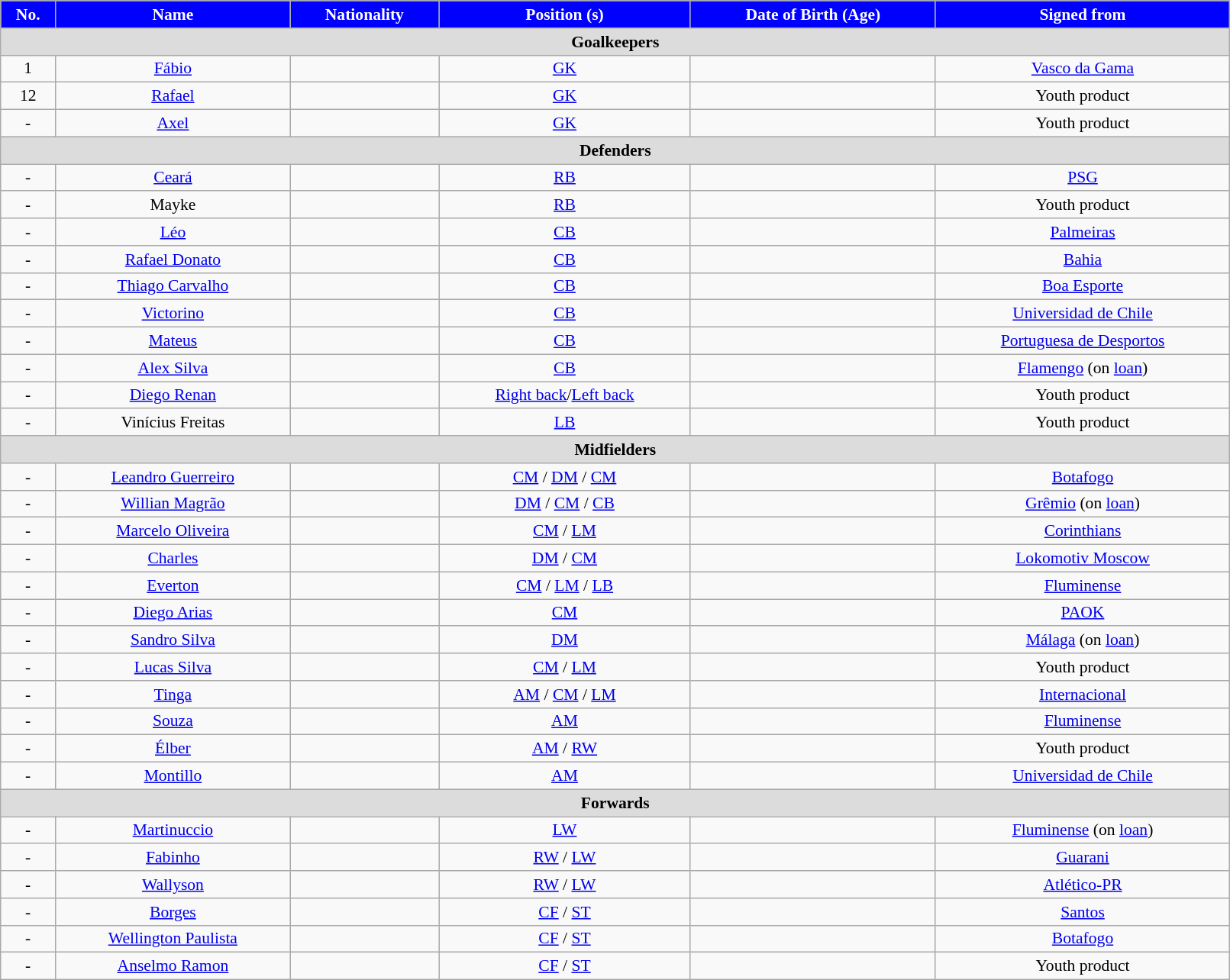<table class="wikitable" style="text-align:center; font-size:90%; width:85%;">
<tr>
<th style="background:#00f; color:white; text-align:center;">No.</th>
<th style="background:#00f; color:white; text-align:center;">Name</th>
<th style="background:#00f; color:white; text-align:center;">Nationality</th>
<th style="background:#00f; color:white; text-align:center;">Position (s)</th>
<th style="background:#00f; color:white; text-align:center;">Date of Birth (Age)</th>
<th style="background:#00f; color:white; text-align:center;">Signed from</th>
</tr>
<tr>
<th colspan="6" style="background:#dcdcdc; text-align:center;">Goalkeepers</th>
</tr>
<tr>
<td>1</td>
<td><a href='#'>Fábio</a></td>
<td></td>
<td><a href='#'>GK</a></td>
<td></td>
<td> <a href='#'>Vasco da Gama</a></td>
</tr>
<tr>
<td>12</td>
<td><a href='#'>Rafael</a></td>
<td></td>
<td><a href='#'>GK</a></td>
<td></td>
<td>Youth product</td>
</tr>
<tr>
<td>-</td>
<td><a href='#'>Axel</a></td>
<td></td>
<td><a href='#'>GK</a></td>
<td></td>
<td>Youth product</td>
</tr>
<tr>
<th colspan="6" style="background:#dcdcdc; text-align:center;">Defenders</th>
</tr>
<tr>
<td>-</td>
<td><a href='#'>Ceará</a></td>
<td></td>
<td><a href='#'>RB</a></td>
<td></td>
<td> <a href='#'>PSG</a></td>
</tr>
<tr>
<td>-</td>
<td>Mayke</td>
<td></td>
<td><a href='#'>RB</a></td>
<td></td>
<td>Youth product</td>
</tr>
<tr>
<td>-</td>
<td><a href='#'>Léo</a></td>
<td></td>
<td><a href='#'>CB</a></td>
<td></td>
<td> <a href='#'>Palmeiras</a></td>
</tr>
<tr>
<td>-</td>
<td><a href='#'>Rafael Donato</a></td>
<td></td>
<td><a href='#'>CB</a></td>
<td></td>
<td> <a href='#'>Bahia</a></td>
</tr>
<tr>
<td>-</td>
<td><a href='#'>Thiago Carvalho</a></td>
<td></td>
<td><a href='#'>CB</a></td>
<td></td>
<td> <a href='#'>Boa Esporte</a></td>
</tr>
<tr>
<td>-</td>
<td><a href='#'>Victorino</a></td>
<td></td>
<td><a href='#'>CB</a></td>
<td></td>
<td> <a href='#'>Universidad de Chile</a></td>
</tr>
<tr>
<td>-</td>
<td><a href='#'>Mateus</a></td>
<td></td>
<td><a href='#'>CB</a></td>
<td></td>
<td> <a href='#'>Portuguesa de Desportos</a></td>
</tr>
<tr>
<td>-</td>
<td><a href='#'>Alex Silva</a></td>
<td></td>
<td><a href='#'>CB</a></td>
<td></td>
<td> <a href='#'>Flamengo</a> (on <a href='#'>loan</a>)</td>
</tr>
<tr>
<td>-</td>
<td><a href='#'>Diego Renan</a></td>
<td></td>
<td><a href='#'>Right back</a>/<a href='#'>Left back</a></td>
<td></td>
<td>Youth product</td>
</tr>
<tr>
<td>-</td>
<td>Vinícius Freitas</td>
<td></td>
<td><a href='#'>LB</a></td>
<td></td>
<td>Youth product</td>
</tr>
<tr>
<th colspan="6" style="background:#dcdcdc; text-align:center;">Midfielders</th>
</tr>
<tr>
<td>-</td>
<td><a href='#'>Leandro Guerreiro</a></td>
<td></td>
<td><a href='#'>CM</a> / <a href='#'>DM</a> / <a href='#'>CM</a></td>
<td></td>
<td> <a href='#'>Botafogo</a></td>
</tr>
<tr>
<td>-</td>
<td><a href='#'>Willian Magrão</a></td>
<td></td>
<td><a href='#'>DM</a> / <a href='#'>CM</a> / <a href='#'>CB</a></td>
<td></td>
<td> <a href='#'>Grêmio</a> (on <a href='#'>loan</a>)</td>
</tr>
<tr>
<td>-</td>
<td><a href='#'>Marcelo Oliveira</a></td>
<td></td>
<td><a href='#'>CM</a> / <a href='#'>LM</a></td>
<td></td>
<td> <a href='#'>Corinthians</a></td>
</tr>
<tr>
<td>-</td>
<td><a href='#'>Charles</a></td>
<td></td>
<td><a href='#'>DM</a> / <a href='#'>CM</a></td>
<td></td>
<td> <a href='#'>Lokomotiv Moscow</a></td>
</tr>
<tr>
<td>-</td>
<td><a href='#'>Everton</a></td>
<td></td>
<td><a href='#'>CM</a> / <a href='#'>LM</a> / <a href='#'>LB</a></td>
<td></td>
<td> <a href='#'>Fluminense</a></td>
</tr>
<tr>
<td>-</td>
<td><a href='#'>Diego Arias</a></td>
<td></td>
<td><a href='#'>CM</a></td>
<td></td>
<td> <a href='#'>PAOK</a></td>
</tr>
<tr>
<td>-</td>
<td><a href='#'>Sandro Silva</a></td>
<td></td>
<td><a href='#'>DM</a></td>
<td></td>
<td> <a href='#'>Málaga</a> (on <a href='#'>loan</a>)</td>
</tr>
<tr>
<td>-</td>
<td><a href='#'>Lucas Silva</a></td>
<td></td>
<td><a href='#'>CM</a> / <a href='#'>LM</a></td>
<td></td>
<td>Youth product</td>
</tr>
<tr>
<td>-</td>
<td><a href='#'>Tinga</a></td>
<td></td>
<td><a href='#'>AM</a> / <a href='#'>CM</a> / <a href='#'>LM</a></td>
<td></td>
<td> <a href='#'>Internacional</a></td>
</tr>
<tr>
<td>-</td>
<td><a href='#'>Souza</a></td>
<td></td>
<td><a href='#'>AM</a></td>
<td></td>
<td> <a href='#'>Fluminense</a></td>
</tr>
<tr>
<td>-</td>
<td><a href='#'>Élber</a></td>
<td></td>
<td><a href='#'>AM</a> / <a href='#'>RW</a></td>
<td></td>
<td>Youth product</td>
</tr>
<tr>
<td>-</td>
<td><a href='#'>Montillo</a></td>
<td></td>
<td><a href='#'>AM</a></td>
<td></td>
<td> <a href='#'>Universidad de Chile</a></td>
</tr>
<tr>
<th colspan="6" style="background:#dcdcdc; text-align:center;">Forwards</th>
</tr>
<tr>
<td>-</td>
<td><a href='#'>Martinuccio</a></td>
<td></td>
<td><a href='#'>LW</a></td>
<td></td>
<td> <a href='#'>Fluminense</a> (on <a href='#'>loan</a>)</td>
</tr>
<tr>
<td>-</td>
<td><a href='#'>Fabinho</a></td>
<td></td>
<td><a href='#'>RW</a> / <a href='#'>LW</a></td>
<td></td>
<td> <a href='#'>Guarani</a></td>
</tr>
<tr>
<td>-</td>
<td><a href='#'>Wallyson</a></td>
<td></td>
<td><a href='#'>RW</a> / <a href='#'>LW</a></td>
<td></td>
<td> <a href='#'>Atlético-PR</a></td>
</tr>
<tr>
<td>-</td>
<td><a href='#'>Borges</a></td>
<td></td>
<td><a href='#'>CF</a> / <a href='#'>ST</a></td>
<td></td>
<td> <a href='#'>Santos</a></td>
</tr>
<tr>
<td>-</td>
<td><a href='#'>Wellington Paulista</a></td>
<td></td>
<td><a href='#'>CF</a> / <a href='#'>ST</a></td>
<td></td>
<td> <a href='#'>Botafogo</a></td>
</tr>
<tr>
<td>-</td>
<td><a href='#'>Anselmo Ramon</a></td>
<td></td>
<td><a href='#'>CF</a> / <a href='#'>ST</a></td>
<td></td>
<td>Youth product</td>
</tr>
</table>
